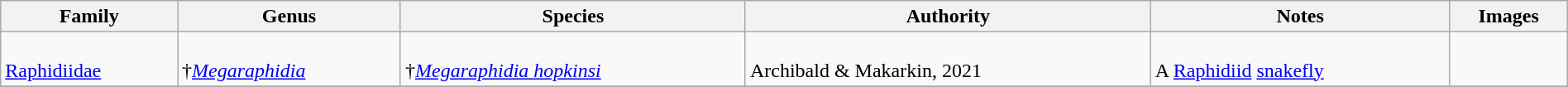<table class="wikitable sortable"  style="margin:auto; width:100%;">
<tr>
<th>Family</th>
<th>Genus</th>
<th>Species</th>
<th>Authority</th>
<th>Notes</th>
<th>Images</th>
</tr>
<tr>
<td><br><a href='#'>Raphidiidae</a></td>
<td><br>†<em><a href='#'>Megaraphidia</a></em></td>
<td><br>†<em><a href='#'>Megaraphidia hopkinsi</a></em></td>
<td><br>Archibald & Makarkin, 2021</td>
<td><br>A <a href='#'>Raphidiid</a> <a href='#'>snakefly</a></td>
<td></td>
</tr>
<tr>
</tr>
</table>
